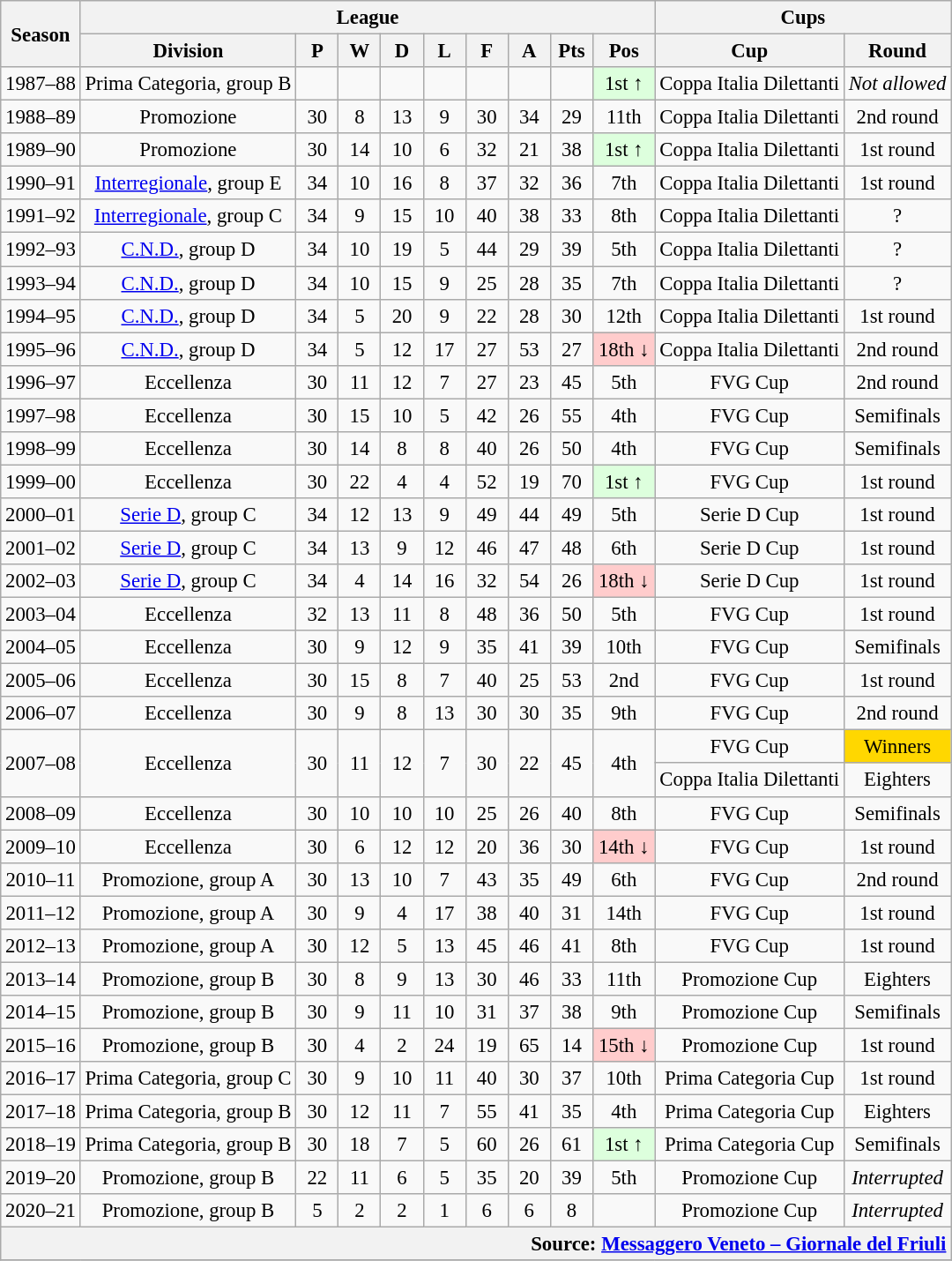<table class="wikitable" style="font-size:95%; text-align: center;">
<tr>
<th rowspan=2>Season</th>
<th colspan=9>League</th>
<th colspan=2>Cups</th>
</tr>
<tr>
<th>Division</th>
<th width="25">P</th>
<th width="25">W</th>
<th width="25">D</th>
<th width="25">L</th>
<th width="25">F</th>
<th width="25">A</th>
<th width="25">Pts</th>
<th width="40">Pos</th>
<th>Cup</th>
<th>Round</th>
</tr>
<tr>
<td>1987–88</td>
<td>Prima Categoria, group B</td>
<td></td>
<td></td>
<td></td>
<td></td>
<td></td>
<td></td>
<td></td>
<td bgcolor="#DDFFDD">1st ↑</td>
<td>Coppa Italia Dilettanti</td>
<td><em>Not allowed</em></td>
</tr>
<tr>
<td>1988–89</td>
<td>Promozione</td>
<td>30</td>
<td>8</td>
<td>13</td>
<td>9</td>
<td>30</td>
<td>34</td>
<td>29</td>
<td>11th</td>
<td>Coppa Italia Dilettanti</td>
<td>2nd round</td>
</tr>
<tr>
<td>1989–90</td>
<td>Promozione</td>
<td>30</td>
<td>14</td>
<td>10</td>
<td>6</td>
<td>32</td>
<td>21</td>
<td>38</td>
<td bgcolor="#DDFFDD">1st ↑</td>
<td>Coppa Italia Dilettanti</td>
<td>1st round</td>
</tr>
<tr>
<td>1990–91</td>
<td><a href='#'>Interregionale</a>, group E</td>
<td>34</td>
<td>10</td>
<td>16</td>
<td>8</td>
<td>37</td>
<td>32</td>
<td>36</td>
<td>7th</td>
<td>Coppa Italia Dilettanti</td>
<td>1st round</td>
</tr>
<tr>
<td>1991–92</td>
<td><a href='#'>Interregionale</a>, group C</td>
<td>34</td>
<td>9</td>
<td>15</td>
<td>10</td>
<td>40</td>
<td>38</td>
<td>33</td>
<td>8th</td>
<td>Coppa Italia Dilettanti</td>
<td>?</td>
</tr>
<tr>
<td>1992–93</td>
<td><a href='#'>C.N.D.</a>, group D</td>
<td>34</td>
<td>10</td>
<td>19</td>
<td>5</td>
<td>44</td>
<td>29</td>
<td>39</td>
<td>5th</td>
<td>Coppa Italia Dilettanti</td>
<td>?</td>
</tr>
<tr>
<td>1993–94</td>
<td><a href='#'>C.N.D.</a>, group D</td>
<td>34</td>
<td>10</td>
<td>15</td>
<td>9</td>
<td>25</td>
<td>28</td>
<td>35</td>
<td>7th</td>
<td>Coppa Italia Dilettanti</td>
<td>?</td>
</tr>
<tr>
<td>1994–95</td>
<td><a href='#'>C.N.D.</a>, group D</td>
<td>34</td>
<td>5</td>
<td>20</td>
<td>9</td>
<td>22</td>
<td>28</td>
<td>30</td>
<td>12th</td>
<td>Coppa Italia Dilettanti</td>
<td>1st round</td>
</tr>
<tr>
<td>1995–96</td>
<td><a href='#'>C.N.D.</a>, group D</td>
<td>34</td>
<td>5</td>
<td>12</td>
<td>17</td>
<td>27</td>
<td>53</td>
<td>27</td>
<td bgcolor="#FFCCCC">18th ↓</td>
<td>Coppa Italia Dilettanti</td>
<td>2nd round</td>
</tr>
<tr>
<td>1996–97</td>
<td>Eccellenza</td>
<td>30</td>
<td>11</td>
<td>12</td>
<td>7</td>
<td>27</td>
<td>23</td>
<td>45</td>
<td>5th</td>
<td>FVG Cup</td>
<td>2nd round</td>
</tr>
<tr>
<td>1997–98</td>
<td>Eccellenza</td>
<td>30</td>
<td>15</td>
<td>10</td>
<td>5</td>
<td>42</td>
<td>26</td>
<td>55</td>
<td>4th</td>
<td>FVG Cup</td>
<td>Semifinals</td>
</tr>
<tr>
<td>1998–99</td>
<td>Eccellenza</td>
<td>30</td>
<td>14</td>
<td>8</td>
<td>8</td>
<td>40</td>
<td>26</td>
<td>50</td>
<td>4th</td>
<td>FVG Cup</td>
<td>Semifinals</td>
</tr>
<tr>
<td>1999–00</td>
<td>Eccellenza</td>
<td>30</td>
<td>22</td>
<td>4</td>
<td>4</td>
<td>52</td>
<td>19</td>
<td>70</td>
<td bgcolor="#DDFFDD">1st ↑</td>
<td>FVG Cup</td>
<td>1st round</td>
</tr>
<tr>
<td>2000–01</td>
<td><a href='#'>Serie D</a>, group C</td>
<td>34</td>
<td>12</td>
<td>13</td>
<td>9</td>
<td>49</td>
<td>44</td>
<td>49</td>
<td>5th</td>
<td>Serie D Cup</td>
<td>1st round</td>
</tr>
<tr>
<td>2001–02</td>
<td><a href='#'>Serie D</a>, group C</td>
<td>34</td>
<td>13</td>
<td>9</td>
<td>12</td>
<td>46</td>
<td>47</td>
<td>48</td>
<td>6th</td>
<td>Serie D Cup</td>
<td>1st round</td>
</tr>
<tr>
<td>2002–03</td>
<td><a href='#'>Serie D</a>, group C</td>
<td>34</td>
<td>4</td>
<td>14</td>
<td>16</td>
<td>32</td>
<td>54</td>
<td>26</td>
<td bgcolor="#FFCCCC">18th ↓</td>
<td>Serie D Cup</td>
<td>1st round</td>
</tr>
<tr>
<td>2003–04</td>
<td>Eccellenza</td>
<td>32</td>
<td>13</td>
<td>11</td>
<td>8</td>
<td>48</td>
<td>36</td>
<td>50</td>
<td>5th</td>
<td>FVG Cup</td>
<td>1st round</td>
</tr>
<tr>
<td>2004–05</td>
<td>Eccellenza</td>
<td>30</td>
<td>9</td>
<td>12</td>
<td>9</td>
<td>35</td>
<td>41</td>
<td>39</td>
<td>10th</td>
<td>FVG Cup</td>
<td>Semifinals</td>
</tr>
<tr>
<td>2005–06</td>
<td>Eccellenza</td>
<td>30</td>
<td>15</td>
<td>8</td>
<td>7</td>
<td>40</td>
<td>25</td>
<td>53</td>
<td>2nd</td>
<td>FVG Cup</td>
<td>1st round</td>
</tr>
<tr>
<td>2006–07</td>
<td>Eccellenza</td>
<td>30</td>
<td>9</td>
<td>8</td>
<td>13</td>
<td>30</td>
<td>30</td>
<td>35</td>
<td>9th</td>
<td>FVG Cup</td>
<td>2nd round</td>
</tr>
<tr>
<td rowspan=2>2007–08</td>
<td rowspan=2>Eccellenza</td>
<td rowspan=2>30</td>
<td rowspan=2>11</td>
<td rowspan=2>12</td>
<td rowspan=2>7</td>
<td rowspan=2>30</td>
<td rowspan=2>22</td>
<td rowspan=2>45</td>
<td rowspan=2>4th</td>
<td>FVG Cup</td>
<td bgcolor=gold>Winners</td>
</tr>
<tr>
<td>Coppa Italia Dilettanti</td>
<td>Eighters</td>
</tr>
<tr>
<td>2008–09</td>
<td>Eccellenza</td>
<td>30</td>
<td>10</td>
<td>10</td>
<td>10</td>
<td>25</td>
<td>26</td>
<td>40</td>
<td>8th</td>
<td>FVG Cup</td>
<td>Semifinals</td>
</tr>
<tr>
<td>2009–10</td>
<td>Eccellenza</td>
<td>30</td>
<td>6</td>
<td>12</td>
<td>12</td>
<td>20</td>
<td>36</td>
<td>30</td>
<td bgcolor="#FFCCCC">14th ↓</td>
<td>FVG Cup</td>
<td>1st round</td>
</tr>
<tr>
<td>2010–11</td>
<td>Promozione, group A</td>
<td>30</td>
<td>13</td>
<td>10</td>
<td>7</td>
<td>43</td>
<td>35</td>
<td>49</td>
<td>6th</td>
<td>FVG Cup</td>
<td>2nd round</td>
</tr>
<tr>
<td>2011–12</td>
<td>Promozione, group A</td>
<td>30</td>
<td>9</td>
<td>4</td>
<td>17</td>
<td>38</td>
<td>40</td>
<td>31</td>
<td>14th</td>
<td>FVG Cup</td>
<td>1st round</td>
</tr>
<tr>
<td>2012–13</td>
<td>Promozione, group A</td>
<td>30</td>
<td>12</td>
<td>5</td>
<td>13</td>
<td>45</td>
<td>46</td>
<td>41</td>
<td>8th</td>
<td>FVG Cup</td>
<td>1st round</td>
</tr>
<tr>
<td>2013–14</td>
<td>Promozione, group B</td>
<td>30</td>
<td>8</td>
<td>9</td>
<td>13</td>
<td>30</td>
<td>46</td>
<td>33</td>
<td>11th</td>
<td>Promozione Cup</td>
<td>Eighters</td>
</tr>
<tr>
<td>2014–15</td>
<td>Promozione, group B</td>
<td>30</td>
<td>9</td>
<td>11</td>
<td>10</td>
<td>31</td>
<td>37</td>
<td>38</td>
<td>9th</td>
<td>Promozione Cup</td>
<td>Semifinals</td>
</tr>
<tr>
<td>2015–16</td>
<td>Promozione, group B</td>
<td>30</td>
<td>4</td>
<td>2</td>
<td>24</td>
<td>19</td>
<td>65</td>
<td>14</td>
<td bgcolor="#FFCCCC">15th ↓</td>
<td>Promozione Cup</td>
<td>1st round</td>
</tr>
<tr>
<td>2016–17</td>
<td>Prima Categoria, group C</td>
<td>30</td>
<td>9</td>
<td>10</td>
<td>11</td>
<td>40</td>
<td>30</td>
<td>37</td>
<td>10th</td>
<td>Prima Categoria Cup</td>
<td>1st round</td>
</tr>
<tr>
<td>2017–18</td>
<td>Prima Categoria, group B</td>
<td>30</td>
<td>12</td>
<td>11</td>
<td>7</td>
<td>55</td>
<td>41</td>
<td>35</td>
<td>4th</td>
<td>Prima Categoria Cup</td>
<td>Eighters</td>
</tr>
<tr>
<td>2018–19</td>
<td>Prima Categoria, group B</td>
<td>30</td>
<td>18</td>
<td>7</td>
<td>5</td>
<td>60</td>
<td>26</td>
<td>61</td>
<td bgcolor="#DDFFDD">1st ↑</td>
<td>Prima Categoria Cup</td>
<td>Semifinals</td>
</tr>
<tr>
<td>2019–20</td>
<td>Promozione, group B</td>
<td>22</td>
<td>11</td>
<td>6</td>
<td>5</td>
<td>35</td>
<td>20</td>
<td>39</td>
<td>5th</td>
<td>Promozione Cup</td>
<td><em>Interrupted</em></td>
</tr>
<tr>
<td>2020–21</td>
<td>Promozione, group B</td>
<td>5</td>
<td>2</td>
<td>2</td>
<td>1</td>
<td>6</td>
<td>6</td>
<td>8</td>
<td></td>
<td>Promozione Cup</td>
<td><em>Interrupted</em></td>
</tr>
<tr style="background-color: #ffffff;">
<th colspan="12" style="text-align: right;">Source: <a href='#'>Messaggero Veneto – Giornale del Friuli</a></th>
</tr>
<tr>
</tr>
</table>
